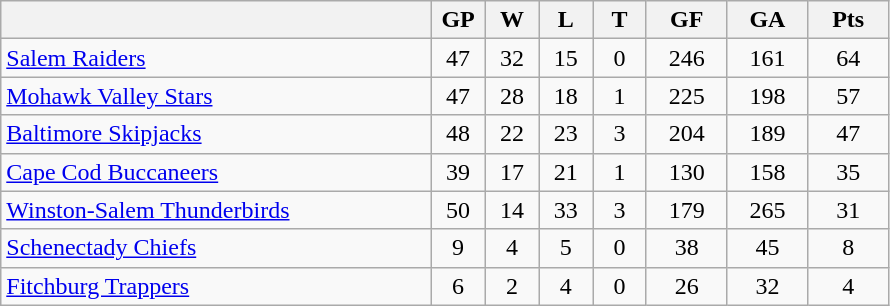<table class="wikitable">
<tr>
<th width="40%"></th>
<th width="5%">GP</th>
<th width="5%">W</th>
<th width="5%">L</th>
<th width="5%">T</th>
<th width="7.5%">GF</th>
<th width="7.5%">GA</th>
<th width="7.5%">Pts</th>
</tr>
<tr align="center">
<td align="left"><a href='#'>Salem Raiders</a></td>
<td>47</td>
<td>32</td>
<td>15</td>
<td>0</td>
<td>246</td>
<td>161</td>
<td>64</td>
</tr>
<tr align="center">
<td align="left"><a href='#'>Mohawk Valley Stars</a></td>
<td>47</td>
<td>28</td>
<td>18</td>
<td>1</td>
<td>225</td>
<td>198</td>
<td>57</td>
</tr>
<tr align="center">
<td align="left"><a href='#'>Baltimore Skipjacks</a></td>
<td>48</td>
<td>22</td>
<td>23</td>
<td>3</td>
<td>204</td>
<td>189</td>
<td>47</td>
</tr>
<tr align="center">
<td align="left"><a href='#'>Cape Cod Buccaneers</a></td>
<td>39</td>
<td>17</td>
<td>21</td>
<td>1</td>
<td>130</td>
<td>158</td>
<td>35</td>
</tr>
<tr align="center">
<td align="left"><a href='#'>Winston-Salem Thunderbirds</a></td>
<td>50</td>
<td>14</td>
<td>33</td>
<td>3</td>
<td>179</td>
<td>265</td>
<td>31</td>
</tr>
<tr align="center">
<td align="left"><a href='#'>Schenectady Chiefs</a></td>
<td>9</td>
<td>4</td>
<td>5</td>
<td>0</td>
<td>38</td>
<td>45</td>
<td>8</td>
</tr>
<tr align="center">
<td align="left"><a href='#'>Fitchburg Trappers</a></td>
<td>6</td>
<td>2</td>
<td>4</td>
<td>0</td>
<td>26</td>
<td>32</td>
<td>4</td>
</tr>
</table>
